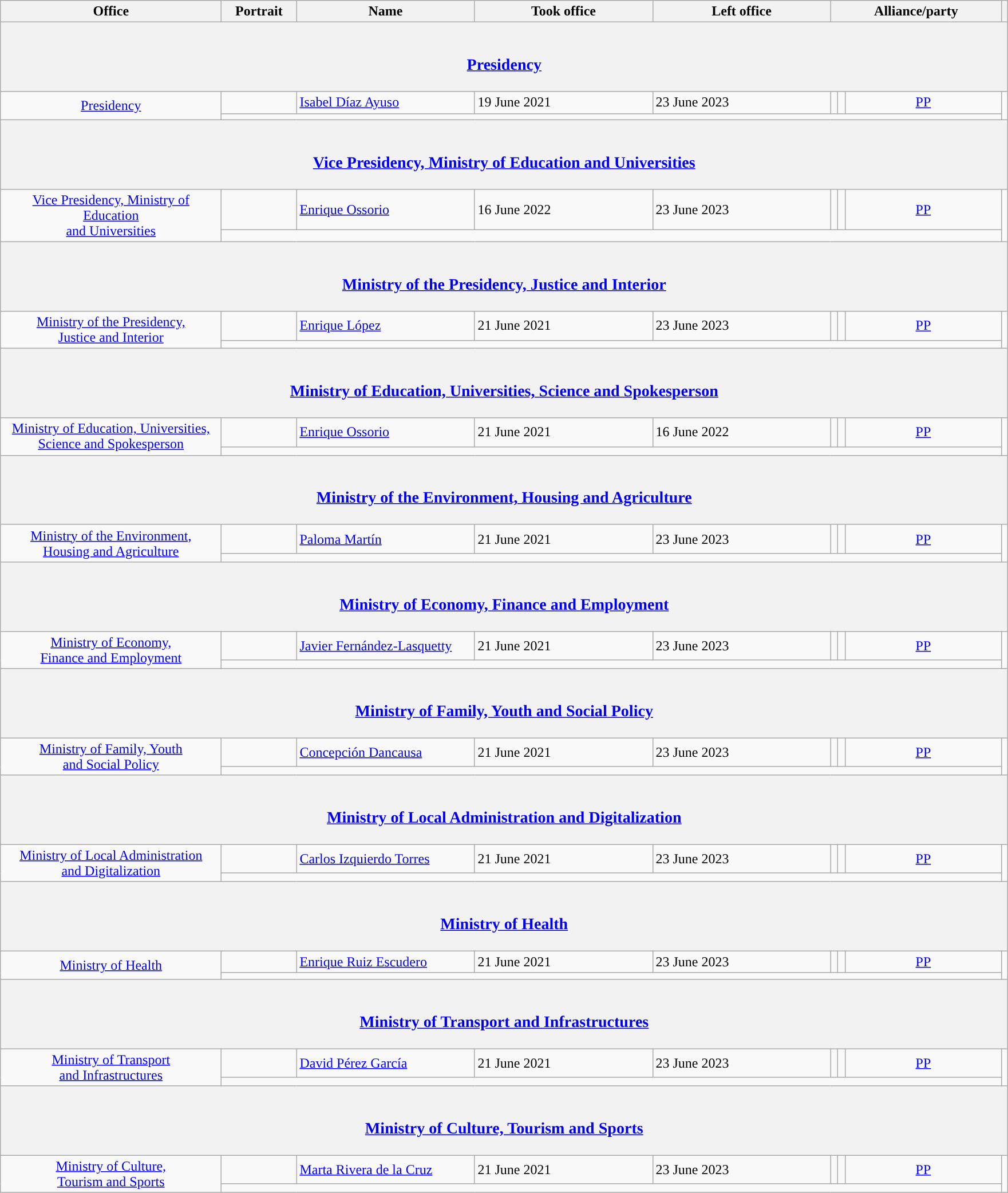<table class="wikitable" style="line-height:18px;">
<tr>
<th scope="col">Office<br></th>
<th scope="col">Portrait</th>
<th scope="col">Name</th>
<th scope="col">Took office</th>
<th scope="col">Left office</th>
<th colspan="3" scope="col">Alliance/party</th>
<th></th>
</tr>
<tr>
<th colspan="9"><br><h3><a href='#'>Presidency</a></h3></th>
</tr>
<tr>
<td align="center" rowspan="2" width="250"><a href='#'>Presidency</a><br></td>
<td width="80"></td>
<td width="200"><a href='#'>Isabel Díaz Ayuso</a></td>
<td width="200">19 June 2021</td>
<td width="200">23 June 2023</td>
<td width="1" style="background-color:"></td>
<td width="1" style="background-color:"></td>
<td width="175" align="center"><a href='#'>PP</a></td>
<td align="center" rowspan="2"></td>
</tr>
<tr>
<td colspan="7"></td>
</tr>
<tr>
<th colspan="9"><br><h3><a href='#'>Vice Presidency, Ministry of Education and Universities</a></h3></th>
</tr>
<tr>
<td align="center" rowspan="2"><a href='#'>Vice Presidency, Ministry of Education<br>and Universities</a><br></td>
<td></td>
<td><a href='#'>Enrique Ossorio</a></td>
<td>16 June 2022</td>
<td>23 June 2023</td>
<td style="background-color:"></td>
<td style="background-color:"></td>
<td align="center"><a href='#'>PP</a></td>
<td align="center" rowspan="2"></td>
</tr>
<tr>
<td colspan="7"></td>
</tr>
<tr>
<th colspan="9"><br><h3><a href='#'>Ministry of the Presidency, Justice and Interior</a></h3></th>
</tr>
<tr>
<td align="center" rowspan="2"><a href='#'>Ministry of the Presidency,<br>Justice and Interior</a><br></td>
<td></td>
<td><a href='#'>Enrique López</a></td>
<td>21 June 2021</td>
<td>23 June 2023</td>
<td style="background-color:"></td>
<td style="background-color:"></td>
<td align="center"><a href='#'>PP</a><br></td>
<td align="center" rowspan="2"><br></td>
</tr>
<tr>
<td colspan="7"></td>
</tr>
<tr>
<th colspan="9"><br><h3><a href='#'>Ministry of Education, Universities, Science and Spokesperson</a></h3></th>
</tr>
<tr>
<td align="center" rowspan="2"><a href='#'>Ministry of Education, Universities,<br>Science and Spokesperson</a><br></td>
<td></td>
<td><a href='#'>Enrique Ossorio</a></td>
<td>21 June 2021</td>
<td>16 June 2022</td>
<td style="background-color:"></td>
<td style="background-color:"></td>
<td align="center"><a href='#'>PP</a></td>
<td align="center" rowspan="2"></td>
</tr>
<tr>
<td colspan="7"></td>
</tr>
<tr>
<th colspan="9"><br><h3><a href='#'>Ministry of the Environment, Housing and Agriculture</a></h3></th>
</tr>
<tr>
<td align="center" rowspan="2"><a href='#'>Ministry of the Environment,<br>Housing and Agriculture</a><br></td>
<td></td>
<td><a href='#'>Paloma Martín</a></td>
<td>21 June 2021</td>
<td>23 June 2023</td>
<td style="background-color:"></td>
<td style="background-color:"></td>
<td align="center"><a href='#'>PP</a></td>
<td align="center" rowspan="2"></td>
</tr>
<tr>
<td colspan="7"></td>
</tr>
<tr>
<th colspan="9"><br><h3><a href='#'>Ministry of Economy, Finance and Employment</a></h3></th>
</tr>
<tr>
<td align="center" rowspan="2"><a href='#'>Ministry of Economy,<br>Finance and Employment</a><br></td>
<td></td>
<td><a href='#'>Javier Fernández-Lasquetty</a></td>
<td>21 June 2021</td>
<td>23 June 2023</td>
<td style="background-color:"></td>
<td style="background-color:"></td>
<td align="center"><a href='#'>PP</a></td>
<td align="center" rowspan="2"></td>
</tr>
<tr>
<td colspan="7"></td>
</tr>
<tr>
<th colspan="9"><br><h3><a href='#'>Ministry of Family, Youth and Social Policy</a></h3></th>
</tr>
<tr>
<td align="center" rowspan="2"><a href='#'>Ministry of Family, Youth<br>and Social Policy</a><br></td>
<td></td>
<td><a href='#'>Concepción Dancausa</a></td>
<td>21 June 2021</td>
<td>23 June 2023</td>
<td style="background-color:"></td>
<td style="background-color:"></td>
<td align="center"><a href='#'>PP</a></td>
<td align="center" rowspan="2"></td>
</tr>
<tr>
<td colspan="7"></td>
</tr>
<tr>
<th colspan="9"><br><h3><a href='#'>Ministry of Local Administration and Digitalization</a></h3></th>
</tr>
<tr>
<td align="center" rowspan="2"><a href='#'>Ministry of Local Administration<br>and Digitalization</a><br></td>
<td></td>
<td><a href='#'>Carlos Izquierdo Torres</a></td>
<td>21 June 2021</td>
<td>23 June 2023</td>
<td style="background-color:"></td>
<td style="background-color:"></td>
<td align="center"><a href='#'>PP</a></td>
<td align="center" rowspan="2"><br></td>
</tr>
<tr>
<td colspan="7"></td>
</tr>
<tr>
<th colspan="9"><br><h3><a href='#'>Ministry of Health</a></h3></th>
</tr>
<tr>
<td align="center" rowspan="2"><a href='#'>Ministry of Health</a><br></td>
<td></td>
<td><a href='#'>Enrique Ruiz Escudero</a></td>
<td>21 June 2021</td>
<td>23 June 2023</td>
<td style="background-color:"></td>
<td style="background-color:"></td>
<td align="center"><a href='#'>PP</a></td>
<td align="center" rowspan="2"></td>
</tr>
<tr>
<td colspan="7"></td>
</tr>
<tr>
<th colspan="9"><br><h3><a href='#'>Ministry of Transport and Infrastructures</a></h3></th>
</tr>
<tr>
<td align="center" rowspan="2"><a href='#'>Ministry of Transport<br>and Infrastructures</a><br></td>
<td></td>
<td><a href='#'>David Pérez García</a></td>
<td>21 June 2021</td>
<td>23 June 2023</td>
<td style="background-color:"></td>
<td style="background-color:"></td>
<td align="center"><a href='#'>PP</a></td>
<td align="center" rowspan="2"><br></td>
</tr>
<tr>
<td colspan="7"></td>
</tr>
<tr>
<th colspan="9"><br><h3><a href='#'>Ministry of Culture, Tourism and Sports</a></h3></th>
</tr>
<tr>
<td align="center" rowspan="2"><a href='#'>Ministry of Culture,<br>Tourism and Sports</a><br></td>
<td></td>
<td><a href='#'>Marta Rivera de la Cruz</a></td>
<td>21 June 2021</td>
<td>23 June 2023</td>
<td style="background-color:"></td>
<td style="background-color:"></td>
<td align="center"><a href='#'>PP</a><br></td>
<td align="center" rowspan="2"></td>
</tr>
<tr>
<td colspan="7"></td>
</tr>
</table>
